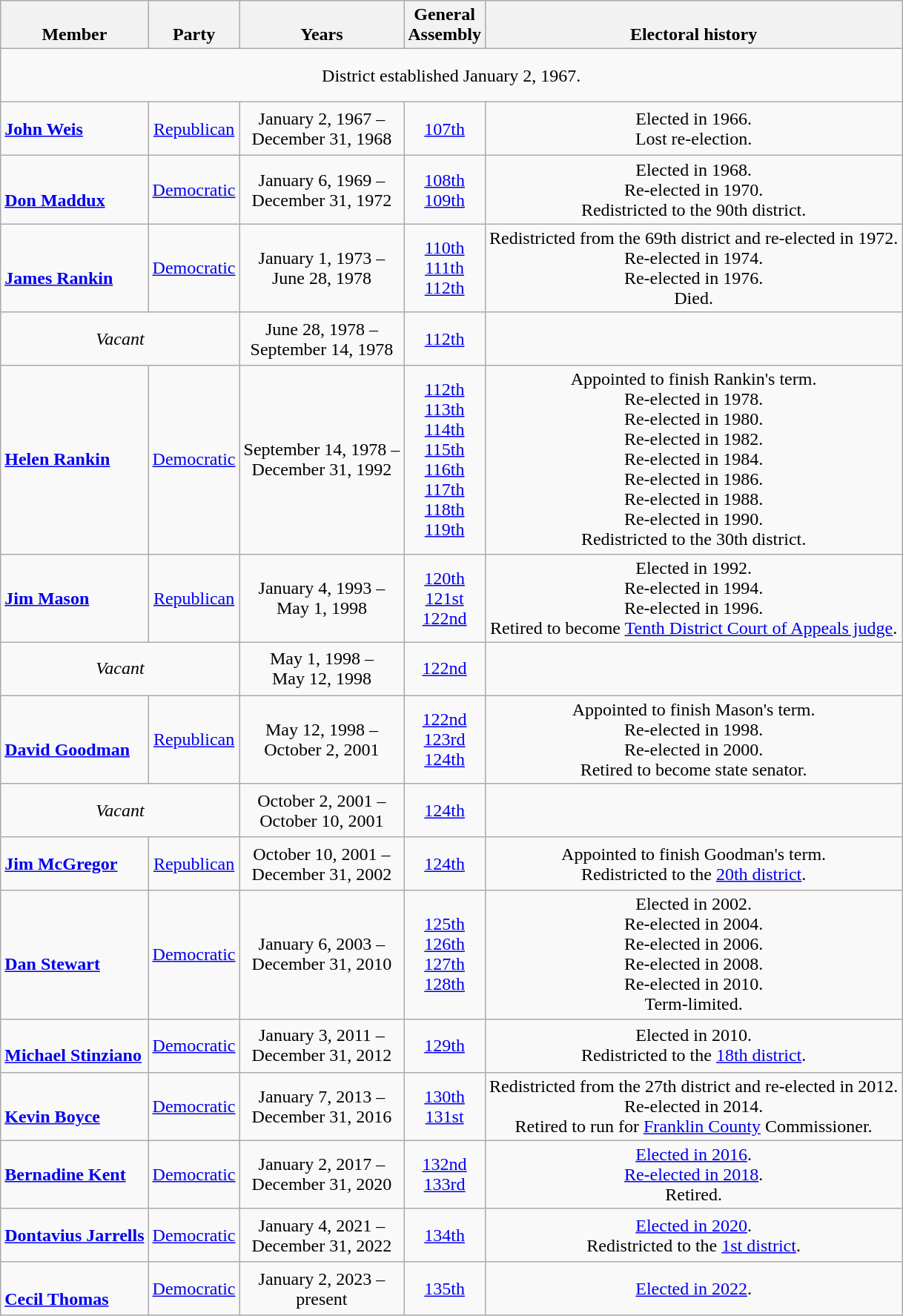<table class=wikitable style="text-align:center">
<tr valign=bottom>
<th>Member</th>
<th>Party</th>
<th>Years</th>
<th>General<br>Assembly</th>
<th>Electoral history</th>
</tr>
<tr style="height:3em">
<td colspan=5>District established January 2, 1967.</td>
</tr>
<tr style="height:3em">
<td align=left><strong><a href='#'>John Weis</a></strong><br></td>
<td><a href='#'>Republican</a></td>
<td>January 2, 1967 –<br>December 31, 1968</td>
<td><a href='#'>107th</a></td>
<td>Elected in 1966.<br>Lost re-election.</td>
</tr>
<tr style="height:3em">
<td align=left><br><strong><a href='#'>Don Maddux</a></strong><br></td>
<td><a href='#'>Democratic</a></td>
<td>January 6, 1969 –<br>December 31, 1972</td>
<td><a href='#'>108th</a><br><a href='#'>109th</a></td>
<td>Elected in 1968.<br>Re-elected in 1970.<br>Redistricted to the 90th district.</td>
</tr>
<tr style="height:3em">
<td align=left><br><strong><a href='#'>James Rankin</a></strong><br></td>
<td><a href='#'>Democratic</a></td>
<td>January 1, 1973 –<br>June 28, 1978</td>
<td><a href='#'>110th</a><br><a href='#'>111th</a><br><a href='#'>112th</a></td>
<td>Redistricted from the 69th district and re-elected in 1972.<br>Re-elected in 1974.<br>Re-elected in 1976.<br>Died.</td>
</tr>
<tr style="height:3em">
<td colspan=2><em>Vacant</em></td>
<td nowrap>June 28, 1978 –<br>September 14, 1978</td>
<td><a href='#'>112th</a></td>
<td></td>
</tr>
<tr style="height:3em">
<td align=left><strong><a href='#'>Helen Rankin</a></strong><br></td>
<td><a href='#'>Democratic</a></td>
<td>September 14, 1978 –<br>December 31, 1992</td>
<td><a href='#'>112th</a><br><a href='#'>113th</a><br><a href='#'>114th</a><br><a href='#'>115th</a><br><a href='#'>116th</a><br><a href='#'>117th</a><br><a href='#'>118th</a><br><a href='#'>119th</a></td>
<td>Appointed to finish Rankin's term.<br>Re-elected in 1978.<br>Re-elected in 1980.<br>Re-elected in 1982.<br>Re-elected in 1984.<br>Re-elected in 1986.<br>Re-elected in 1988.<br>Re-elected in 1990.<br>Redistricted to the 30th district.</td>
</tr>
<tr style="height:3em">
<td align=left><strong><a href='#'>Jim Mason</a></strong><br></td>
<td><a href='#'>Republican</a></td>
<td>January 4, 1993 –<br>May 1, 1998</td>
<td><a href='#'>120th</a><br><a href='#'>121st</a><br><a href='#'>122nd</a></td>
<td>Elected in 1992.<br>Re-elected in 1994.<br>Re-elected in 1996.<br>Retired to become <a href='#'>Tenth District Court of Appeals judge</a>.</td>
</tr>
<tr style="height:3em">
<td colspan=2><em>Vacant</em></td>
<td nowrap>May 1, 1998 –<br>May 12, 1998</td>
<td><a href='#'>122nd</a></td>
<td></td>
</tr>
<tr style="height:3em">
<td align=left><br><strong><a href='#'>David Goodman</a></strong><br></td>
<td><a href='#'>Republican</a></td>
<td>May 12, 1998 –<br>October 2, 2001</td>
<td><a href='#'>122nd</a><br><a href='#'>123rd</a><br><a href='#'>124th</a></td>
<td>Appointed to finish Mason's term.<br>Re-elected in 1998.<br>Re-elected in 2000.<br>Retired to become state senator.</td>
</tr>
<tr style="height:3em">
<td colspan=2><em>Vacant</em></td>
<td nowrap>October 2, 2001 –<br>October 10, 2001</td>
<td><a href='#'>124th</a></td>
<td></td>
</tr>
<tr style="height:3em">
<td align=left><strong><a href='#'>Jim McGregor</a></strong><br></td>
<td><a href='#'>Republican</a></td>
<td>October 10, 2001 –<br>December 31, 2002</td>
<td><a href='#'>124th</a></td>
<td>Appointed to finish Goodman's term.<br>Redistricted to the <a href='#'>20th district</a>.</td>
</tr>
<tr style="height:3em">
<td align=left><br><strong><a href='#'>Dan Stewart</a></strong><br></td>
<td><a href='#'>Democratic</a></td>
<td>January 6, 2003 –<br>December 31, 2010</td>
<td><a href='#'>125th</a><br><a href='#'>126th</a><br><a href='#'>127th</a><br><a href='#'>128th</a></td>
<td>Elected in 2002.<br>Re-elected in 2004.<br>Re-elected in 2006.<br>Re-elected in 2008.<br>Re-elected in 2010.<br>Term-limited.</td>
</tr>
<tr style="height:3em">
<td align=left><br><strong><a href='#'>Michael Stinziano</a></strong><br></td>
<td><a href='#'>Democratic</a></td>
<td>January 3, 2011 –<br>December 31, 2012</td>
<td><a href='#'>129th</a></td>
<td>Elected in 2010.<br>Redistricted to the <a href='#'>18th district</a>.</td>
</tr>
<tr style="height:3em">
<td align=left><br><strong><a href='#'>Kevin Boyce</a></strong><br></td>
<td><a href='#'>Democratic</a></td>
<td>January 7, 2013 –<br>December 31, 2016</td>
<td><a href='#'>130th</a><br><a href='#'>131st</a></td>
<td>Redistricted from the 27th district and re-elected in 2012.<br>Re-elected in 2014.<br>Retired to run for <a href='#'>Franklin County</a> Commissioner.</td>
</tr>
<tr style="height:3em">
<td align=left><strong><a href='#'>Bernadine Kent</a></strong><br></td>
<td><a href='#'>Democratic</a></td>
<td>January 2, 2017 –<br>December 31, 2020</td>
<td><a href='#'>132nd</a><br><a href='#'>133rd</a></td>
<td><a href='#'>Elected in 2016</a>.<br><a href='#'>Re-elected in 2018</a>.<br>Retired.</td>
</tr>
<tr style="height:3em">
<td align=left><strong><a href='#'>Dontavius Jarrells</a></strong><br></td>
<td><a href='#'>Democratic</a></td>
<td>January 4, 2021 –<br>December 31, 2022</td>
<td><a href='#'>134th</a></td>
<td><a href='#'>Elected in 2020</a>.<br>Redistricted to the <a href='#'>1st district</a>.</td>
</tr>
<tr style="height:3em">
<td align=left><br><strong><a href='#'>Cecil Thomas</a></strong><br></td>
<td><a href='#'>Democratic</a></td>
<td>January 2, 2023 –<br>present</td>
<td><a href='#'>135th</a></td>
<td><a href='#'>Elected in 2022</a>.</td>
</tr>
</table>
